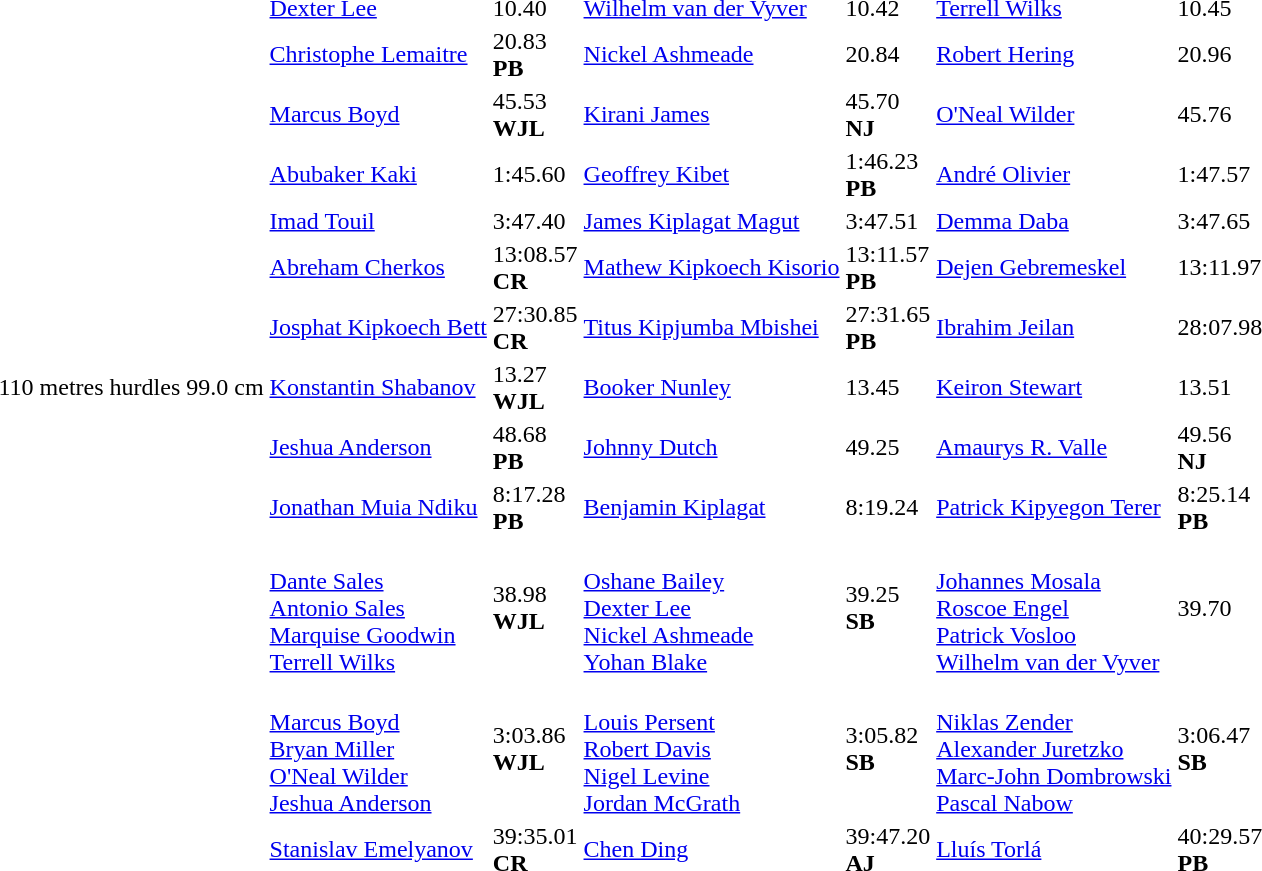<table>
<tr>
<td></td>
<td><a href='#'>Dexter Lee</a><br></td>
<td>10.40</td>
<td><a href='#'>Wilhelm van der Vyver</a><br></td>
<td>10.42</td>
<td><a href='#'>Terrell Wilks</a><br></td>
<td>10.45</td>
</tr>
<tr>
<td></td>
<td><a href='#'>Christophe Lemaitre</a><br></td>
<td>20.83<br><strong>PB</strong></td>
<td><a href='#'>Nickel Ashmeade</a><br></td>
<td>20.84</td>
<td><a href='#'>Robert Hering</a><br></td>
<td>20.96</td>
</tr>
<tr>
<td></td>
<td><a href='#'>Marcus Boyd</a><br></td>
<td>45.53<br><strong>WJL</strong></td>
<td><a href='#'>Kirani James</a><br></td>
<td>45.70 <br><strong> NJ</strong></td>
<td><a href='#'>O'Neal Wilder</a><br></td>
<td>45.76</td>
</tr>
<tr>
<td></td>
<td><a href='#'>Abubaker Kaki</a> <br></td>
<td>1:45.60</td>
<td><a href='#'>Geoffrey Kibet</a> <br></td>
<td>1:46.23<br><strong>PB</strong></td>
<td><a href='#'>André Olivier</a> <br></td>
<td>1:47.57</td>
</tr>
<tr>
<td></td>
<td><a href='#'>Imad Touil</a><br></td>
<td>3:47.40</td>
<td><a href='#'>James Kiplagat Magut</a><br></td>
<td>3:47.51</td>
<td><a href='#'>Demma Daba</a><br> </td>
<td>3:47.65</td>
</tr>
<tr>
<td></td>
<td><a href='#'>Abreham Cherkos</a><br> </td>
<td>13:08.57 <br><strong>CR</strong></td>
<td><a href='#'>Mathew Kipkoech Kisorio</a><br></td>
<td>13:11.57 <br><strong>PB</strong></td>
<td><a href='#'>Dejen Gebremeskel</a><br> </td>
<td>13:11.97</td>
</tr>
<tr>
<td></td>
<td><a href='#'>Josphat Kipkoech Bett</a><br></td>
<td>27:30.85<br> <strong>CR</strong></td>
<td><a href='#'>Titus Kipjumba Mbishei</a><br></td>
<td>27:31.65<br> <strong>PB</strong></td>
<td><a href='#'>Ibrahim Jeilan</a><br> </td>
<td>28:07.98</td>
</tr>
<tr>
<td>110 metres hurdles 99.0 cm<br></td>
<td><a href='#'>Konstantin Shabanov</a><br></td>
<td>13.27<br><strong>WJL</strong></td>
<td><a href='#'>Booker Nunley</a><br></td>
<td>13.45</td>
<td><a href='#'>Keiron Stewart</a><br></td>
<td>13.51</td>
</tr>
<tr>
<td></td>
<td><a href='#'>Jeshua Anderson</a><br></td>
<td>48.68<br> <strong>PB</strong></td>
<td><a href='#'>Johnny Dutch</a><br></td>
<td>49.25</td>
<td><a href='#'>Amaurys R. Valle</a><br></td>
<td>49.56   <br><strong>NJ</strong></td>
</tr>
<tr>
<td></td>
<td><a href='#'>Jonathan Muia Ndiku</a><br></td>
<td>8:17.28 <br> <strong>PB</strong></td>
<td><a href='#'>Benjamin Kiplagat</a><br></td>
<td>8:19.24</td>
<td><a href='#'>Patrick Kipyegon Terer</a><br></td>
<td>8:25.14 <br> <strong>PB</strong></td>
</tr>
<tr>
<td></td>
<td><br><a href='#'>Dante Sales</a><br><a href='#'>Antonio Sales</a><br><a href='#'>Marquise Goodwin</a><br><a href='#'>Terrell Wilks</a></td>
<td>38.98<br><strong>WJL</strong></td>
<td><br><a href='#'>Oshane Bailey</a><br><a href='#'>Dexter Lee</a><br><a href='#'>Nickel Ashmeade</a><br><a href='#'>Yohan Blake</a></td>
<td>39.25<br><strong>SB</strong></td>
<td><br><a href='#'>Johannes Mosala</a><br><a href='#'>Roscoe Engel</a><br><a href='#'>Patrick Vosloo</a><br><a href='#'>Wilhelm van der Vyver</a></td>
<td>39.70</td>
</tr>
<tr>
<td></td>
<td><br><a href='#'>Marcus Boyd</a><br><a href='#'>Bryan Miller</a><br><a href='#'>O'Neal Wilder</a><br><a href='#'>Jeshua Anderson</a></td>
<td>3:03.86<br><strong>WJL</strong></td>
<td><br><a href='#'>Louis Persent</a><br><a href='#'>Robert Davis</a><br><a href='#'>Nigel Levine</a><br><a href='#'>Jordan McGrath</a></td>
<td>3:05.82 <br><strong>SB</strong></td>
<td><br><a href='#'>Niklas Zender</a><br><a href='#'>Alexander Juretzko</a><br> <a href='#'>Marc-John Dombrowski</a><br><a href='#'>Pascal Nabow</a></td>
<td>3:06.47<br><strong>SB</strong></td>
</tr>
<tr>
<td></td>
<td><a href='#'>Stanislav Emelyanov</a><br></td>
<td>39:35.01<br><strong>CR</strong></td>
<td><a href='#'>Chen Ding</a><br></td>
<td>39:47.20<br><strong>AJ</strong></td>
<td><a href='#'>Lluís Torlá</a><br></td>
<td>40:29.57<br><strong>PB</strong></td>
</tr>
<tr>
<td colspan=8></td>
</tr>
</table>
